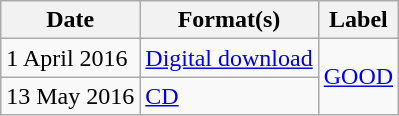<table class="wikitable plainrowheaders">
<tr>
<th scope="col">Date</th>
<th scope="col">Format(s)</th>
<th scope="col">Label</th>
</tr>
<tr>
<td>1 April 2016</td>
<td><a href='#'>Digital download</a></td>
<td rowspan="2"><a href='#'>GOOD</a></td>
</tr>
<tr>
<td>13 May 2016</td>
<td><a href='#'>CD</a></td>
</tr>
</table>
